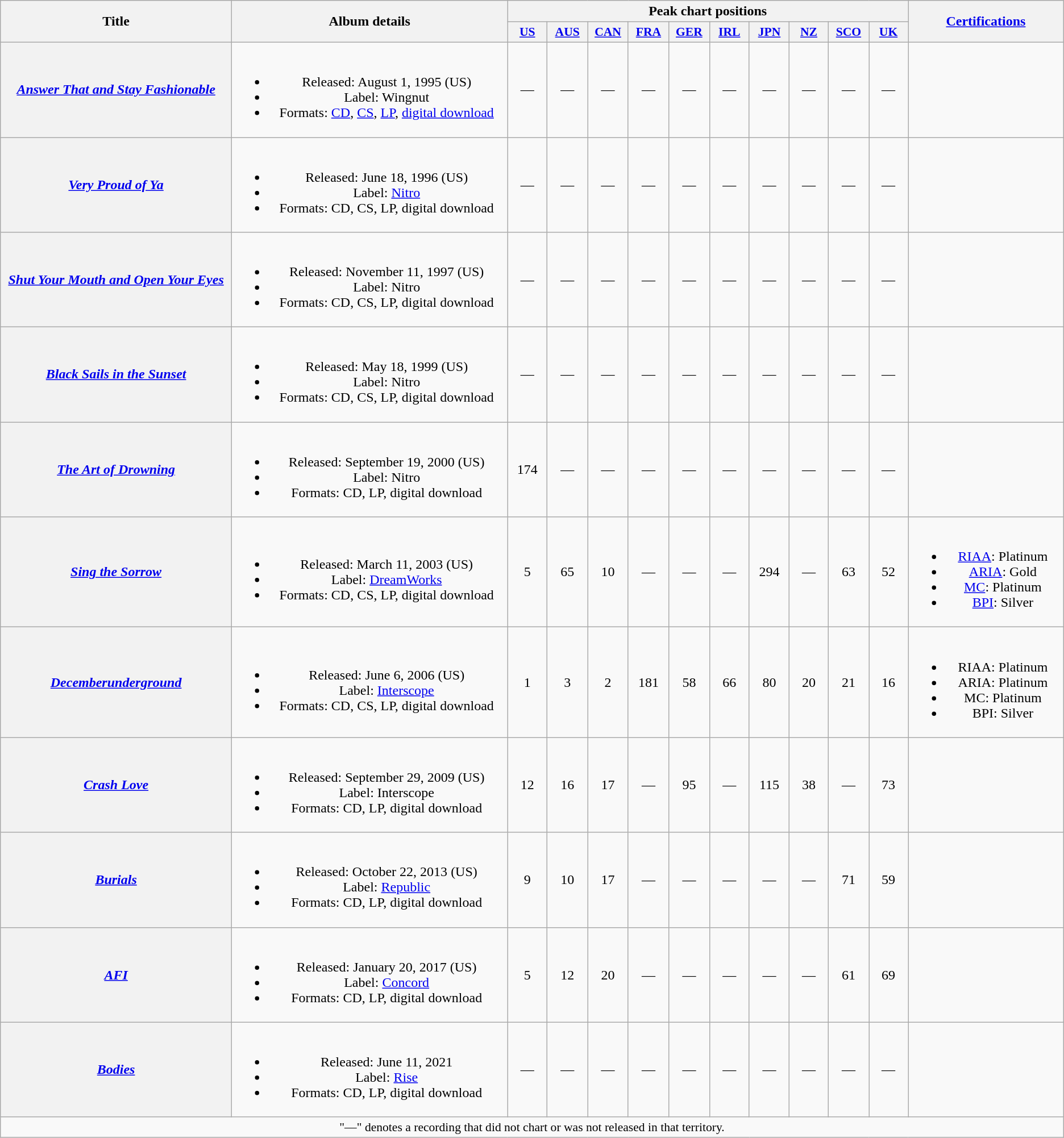<table class="wikitable plainrowheaders" style="text-align:center">
<tr>
<th scope="col" rowspan="2" style="width:18em;">Title</th>
<th scope="col" rowspan="2" style="width:22.4em;">Album details</th>
<th scope="col" colspan="10">Peak chart positions</th>
<th scope="col" rowspan="2" style="width:12em;"><a href='#'>Certifications</a></th>
</tr>
<tr>
<th scope="col" style="width:3em;font-size:90%;"><a href='#'>US</a><br></th>
<th scope="col" style="width:3em;font-size:90%;"><a href='#'>AUS</a><br></th>
<th scope="col" style="width:3em;font-size:90%;"><a href='#'>CAN</a><br></th>
<th scope="col" style="width:3em;font-size:90%;"><a href='#'>FRA</a><br></th>
<th scope="col" style="width:3em;font-size:90%;"><a href='#'>GER</a><br></th>
<th scope="col" style="width:3em;font-size:90%;"><a href='#'>IRL</a><br></th>
<th scope="col" style="width:3em;font-size:90%;"><a href='#'>JPN</a><br></th>
<th scope="col" style="width:3em;font-size:90%;"><a href='#'>NZ</a><br></th>
<th scope="col" style="width:3em;font-size:90%;"><a href='#'>SCO</a><br></th>
<th scope="col" style="width:3em;font-size:90%;"><a href='#'>UK</a><br></th>
</tr>
<tr>
<th scope="row"><em><a href='#'>Answer That and Stay Fashionable</a></em></th>
<td><br><ul><li>Released: August 1, 1995 <span>(US)</span></li><li>Label: Wingnut</li><li>Formats: <a href='#'>CD</a>, <a href='#'>CS</a>, <a href='#'>LP</a>, <a href='#'>digital download</a></li></ul></td>
<td>—</td>
<td>—</td>
<td>—</td>
<td>—</td>
<td>—</td>
<td>—</td>
<td>—</td>
<td>—</td>
<td>—</td>
<td>—</td>
<td></td>
</tr>
<tr>
<th scope="row"><em><a href='#'>Very Proud of Ya</a></em></th>
<td><br><ul><li>Released: June 18, 1996 <span>(US)</span></li><li>Label: <a href='#'>Nitro</a></li><li>Formats: CD, CS, LP, digital download</li></ul></td>
<td>—</td>
<td>—</td>
<td>—</td>
<td>—</td>
<td>—</td>
<td>—</td>
<td>—</td>
<td>—</td>
<td>—</td>
<td>—</td>
<td></td>
</tr>
<tr>
<th scope="row"><em><a href='#'>Shut Your Mouth and Open Your Eyes</a></em></th>
<td><br><ul><li>Released: November 11, 1997 <span>(US)</span></li><li>Label: Nitro</li><li>Formats: CD, CS, LP, digital download</li></ul></td>
<td>—</td>
<td>—</td>
<td>—</td>
<td>—</td>
<td>—</td>
<td>—</td>
<td>—</td>
<td>—</td>
<td>—</td>
<td>—</td>
<td></td>
</tr>
<tr>
<th scope="row"><em><a href='#'>Black Sails in the Sunset</a></em></th>
<td><br><ul><li>Released: May 18, 1999 <span>(US)</span></li><li>Label: Nitro</li><li>Formats: CD, CS, LP, digital download</li></ul></td>
<td>—</td>
<td>—</td>
<td>—</td>
<td>—</td>
<td>—</td>
<td>—</td>
<td>—</td>
<td>—</td>
<td>—</td>
<td>—</td>
<td></td>
</tr>
<tr>
<th scope="row"><em><a href='#'>The Art of Drowning</a></em></th>
<td><br><ul><li>Released: September 19, 2000 <span>(US)</span></li><li>Label: Nitro</li><li>Formats: CD, LP, digital download</li></ul></td>
<td>174</td>
<td>—</td>
<td>—</td>
<td>—</td>
<td>—</td>
<td>—</td>
<td>—</td>
<td>—</td>
<td>—</td>
<td>—</td>
<td></td>
</tr>
<tr>
<th scope="row"><em><a href='#'>Sing the Sorrow</a></em></th>
<td><br><ul><li>Released: March 11, 2003 <span>(US)</span></li><li>Label: <a href='#'>DreamWorks</a></li><li>Formats: CD, CS, LP, digital download</li></ul></td>
<td>5</td>
<td>65</td>
<td>10</td>
<td>—</td>
<td>—</td>
<td>—</td>
<td>294</td>
<td>—</td>
<td>63</td>
<td>52</td>
<td><br><ul><li><a href='#'>RIAA</a>: Platinum</li><li><a href='#'>ARIA</a>: Gold</li><li><a href='#'>MC</a>: Platinum</li><li><a href='#'>BPI</a>: Silver</li></ul></td>
</tr>
<tr>
<th scope="row"><em><a href='#'>Decemberunderground</a></em></th>
<td><br><ul><li>Released: June 6, 2006 <span>(US)</span></li><li>Label: <a href='#'>Interscope</a></li><li>Formats: CD, CS, LP, digital download</li></ul></td>
<td>1</td>
<td>3</td>
<td>2</td>
<td>181</td>
<td>58</td>
<td>66</td>
<td>80</td>
<td>20</td>
<td>21</td>
<td>16</td>
<td><br><ul><li>RIAA: Platinum</li><li>ARIA: Platinum</li><li>MC: Platinum</li><li>BPI: Silver</li></ul></td>
</tr>
<tr>
<th scope="row"><em><a href='#'>Crash Love</a></em></th>
<td><br><ul><li>Released: September 29, 2009 <span>(US)</span></li><li>Label: Interscope</li><li>Formats: CD, LP, digital download</li></ul></td>
<td>12</td>
<td>16</td>
<td>17</td>
<td>—</td>
<td>95</td>
<td>—</td>
<td>115</td>
<td>38</td>
<td>—</td>
<td>73</td>
<td></td>
</tr>
<tr>
<th scope="row"><em><a href='#'>Burials</a></em></th>
<td><br><ul><li>Released: October 22, 2013 <span>(US)</span></li><li>Label: <a href='#'>Republic</a></li><li>Formats: CD, LP, digital download</li></ul></td>
<td>9</td>
<td>10</td>
<td>17</td>
<td>—</td>
<td>—</td>
<td>—</td>
<td>—</td>
<td>—</td>
<td>71</td>
<td>59</td>
<td></td>
</tr>
<tr>
<th scope="row"><em><a href='#'>AFI</a></em></th>
<td><br><ul><li>Released: January 20, 2017 <span>(US)</span></li><li>Label: <a href='#'>Concord</a></li><li>Formats: CD, LP, digital download</li></ul></td>
<td>5</td>
<td>12</td>
<td>20</td>
<td>—</td>
<td>—</td>
<td>—</td>
<td>—</td>
<td>—</td>
<td>61</td>
<td>69</td>
<td></td>
</tr>
<tr>
<th scope="row"><em><a href='#'>Bodies</a></em></th>
<td><br><ul><li>Released: June 11, 2021</li><li>Label: <a href='#'>Rise</a></li><li>Formats: CD, LP, digital download</li></ul></td>
<td>—</td>
<td>—</td>
<td>—</td>
<td>—</td>
<td>—</td>
<td>—</td>
<td>—</td>
<td>—</td>
<td>—</td>
<td>—</td>
<td></td>
</tr>
<tr>
<td colspan="14" style="font-size:90%">"—" denotes a recording that did not chart or was not released in that territory.</td>
</tr>
</table>
